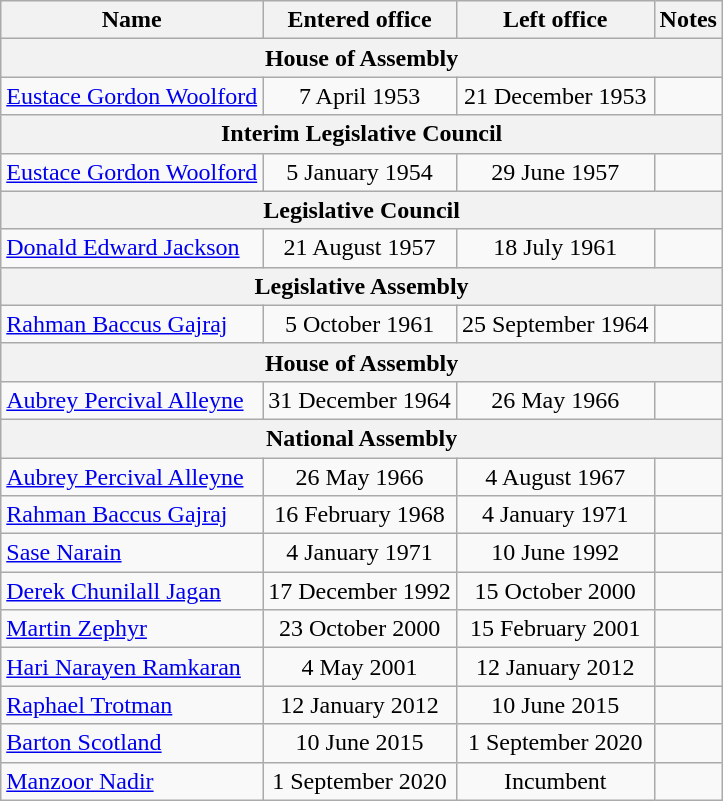<table class=wikitable style=text-align:center>
<tr>
<th>Name</th>
<th>Entered office</th>
<th>Left office</th>
<th>Notes</th>
</tr>
<tr>
<th colspan=4>House of Assembly</th>
</tr>
<tr>
<td align=left><a href='#'>Eustace Gordon Woolford</a></td>
<td>7 April 1953</td>
<td>21 December 1953</td>
<td></td>
</tr>
<tr>
<th colspan=4>Interim Legislative Council</th>
</tr>
<tr>
<td align=left><a href='#'>Eustace Gordon Woolford</a></td>
<td>5 January 1954</td>
<td>29 June 1957</td>
<td></td>
</tr>
<tr>
<th colspan=4>Legislative Council</th>
</tr>
<tr>
<td align=left><a href='#'>Donald Edward Jackson</a></td>
<td>21 August 1957</td>
<td>18 July 1961</td>
<td></td>
</tr>
<tr>
<th colspan=4>Legislative Assembly</th>
</tr>
<tr>
<td align=left><a href='#'>Rahman Baccus Gajraj</a></td>
<td>5 October 1961</td>
<td>25 September 1964</td>
<td></td>
</tr>
<tr>
<th colspan=4>House of Assembly</th>
</tr>
<tr>
<td align=left><a href='#'>Aubrey Percival Alleyne</a></td>
<td>31 December 1964</td>
<td>26 May 1966</td>
<td></td>
</tr>
<tr>
<th colspan=4>National Assembly</th>
</tr>
<tr>
<td align=left><a href='#'>Aubrey Percival Alleyne</a></td>
<td>26 May 1966</td>
<td>4 August 1967</td>
<td></td>
</tr>
<tr>
<td align=left><a href='#'>Rahman Baccus Gajraj</a></td>
<td>16 February 1968</td>
<td>4 January 1971</td>
<td></td>
</tr>
<tr>
<td align=left><a href='#'>Sase Narain</a></td>
<td>4 January 1971</td>
<td>10 June 1992</td>
<td></td>
</tr>
<tr>
<td align=left><a href='#'>Derek Chunilall Jagan</a></td>
<td>17 December 1992</td>
<td>15 October 2000</td>
<td></td>
</tr>
<tr>
<td align=left><a href='#'>Martin Zephyr</a></td>
<td>23 October 2000</td>
<td>15 February 2001</td>
<td></td>
</tr>
<tr>
<td align=left><a href='#'>Hari Narayen Ramkaran</a></td>
<td>4 May 2001</td>
<td>12 January 2012</td>
<td></td>
</tr>
<tr>
<td align=left><a href='#'>Raphael Trotman</a></td>
<td>12 January 2012</td>
<td>10 June 2015</td>
<td></td>
</tr>
<tr>
<td align=left><a href='#'>Barton Scotland</a></td>
<td>10 June 2015</td>
<td>1 September 2020</td>
<td></td>
</tr>
<tr>
<td align=left><a href='#'>Manzoor Nadir</a></td>
<td>1 September 2020</td>
<td>Incumbent</td>
<td></td>
</tr>
</table>
